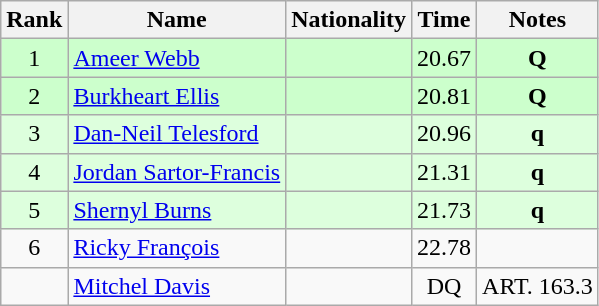<table class="wikitable sortable" style="text-align:center">
<tr>
<th>Rank</th>
<th>Name</th>
<th>Nationality</th>
<th>Time</th>
<th>Notes</th>
</tr>
<tr bgcolor=ccffcc>
<td align=center>1</td>
<td align=left><a href='#'>Ameer Webb</a></td>
<td align=left></td>
<td>20.67</td>
<td><strong>Q</strong></td>
</tr>
<tr bgcolor=ccffcc>
<td align=center>2</td>
<td align=left><a href='#'>Burkheart Ellis</a></td>
<td align=left></td>
<td>20.81</td>
<td><strong>Q</strong></td>
</tr>
<tr bgcolor=ddffdd>
<td align=center>3</td>
<td align=left><a href='#'>Dan-Neil Telesford</a></td>
<td align=left></td>
<td>20.96</td>
<td><strong>q</strong></td>
</tr>
<tr bgcolor=ddffdd>
<td align=center>4</td>
<td align=left><a href='#'>Jordan Sartor-Francis</a></td>
<td align=left></td>
<td>21.31</td>
<td><strong>q</strong></td>
</tr>
<tr bgcolor=ddffdd>
<td align=center>5</td>
<td align=left><a href='#'>Shernyl Burns</a></td>
<td align=left></td>
<td>21.73</td>
<td><strong>q</strong></td>
</tr>
<tr>
<td align=center>6</td>
<td align=left><a href='#'>Ricky François</a></td>
<td align=left></td>
<td>22.78</td>
<td></td>
</tr>
<tr>
<td align=center></td>
<td align=left><a href='#'>Mitchel Davis</a></td>
<td align=left></td>
<td>DQ</td>
<td>ART. 163.3</td>
</tr>
</table>
